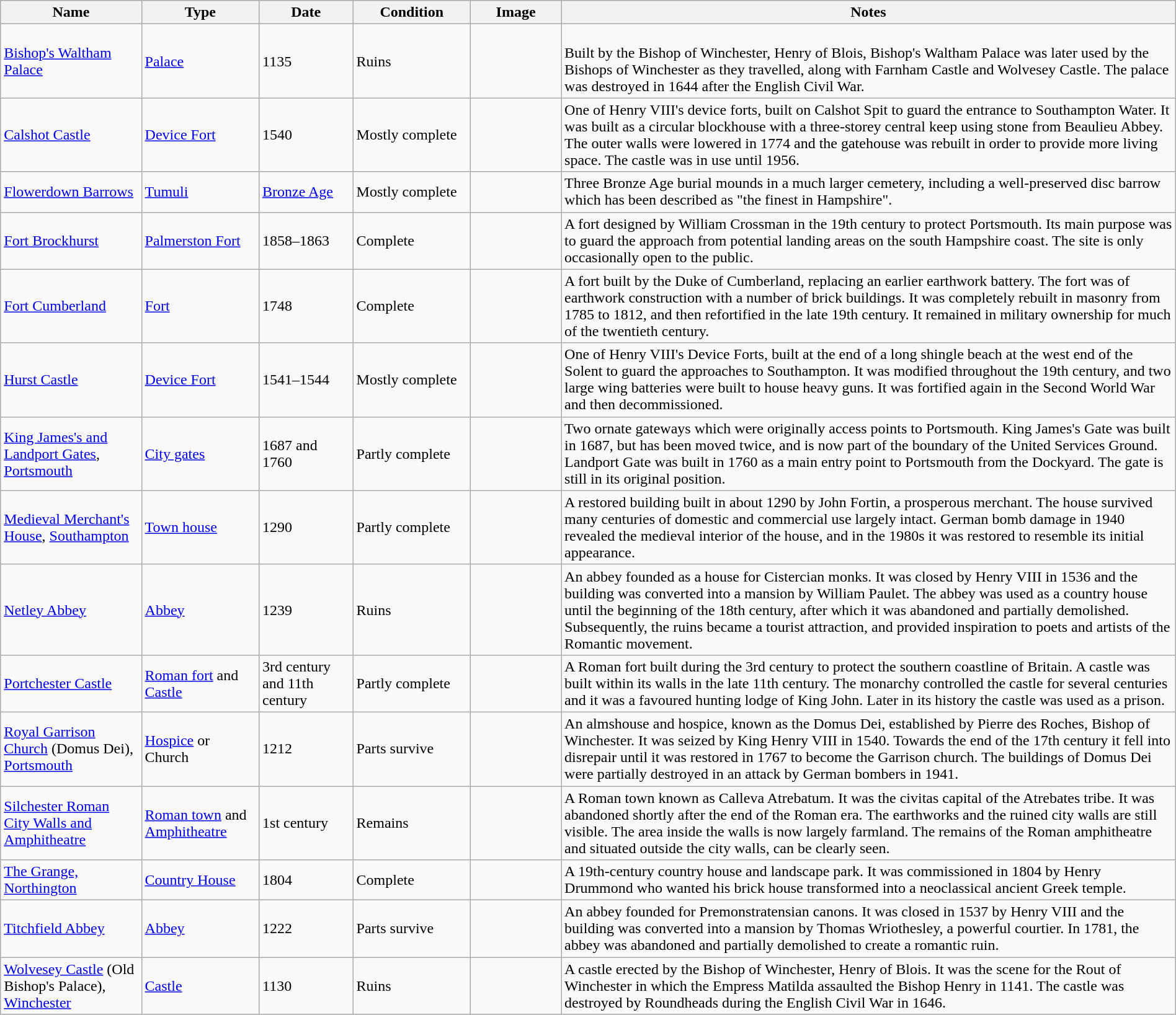<table class="wikitable sortable" width="100%">
<tr>
<th width="12%">Name</th>
<th width="10%">Type</th>
<th width="8%">Date</th>
<th width="10%">Condition</th>
<th class="unsortable" width="90px">Image</th>
<th class="unsortable">Notes</th>
</tr>
<tr>
<td><a href='#'>Bishop's Waltham Palace</a></td>
<td><a href='#'>Palace</a></td>
<td>1135</td>
<td>Ruins</td>
<td></td>
<td><br>Built by the Bishop of Winchester, Henry of Blois, Bishop's Waltham Palace was later used by the Bishops of Winchester as they travelled, along with Farnham Castle and Wolvesey Castle. The palace was destroyed in 1644 after the English Civil War.</td>
</tr>
<tr>
<td><a href='#'>Calshot Castle</a></td>
<td><a href='#'>Device Fort</a></td>
<td>1540</td>
<td>Mostly complete</td>
<td></td>
<td>One of Henry VIII's device forts, built on Calshot Spit to guard the entrance to Southampton Water. It was built as a circular blockhouse with a three-storey central keep using stone from Beaulieu Abbey. The outer walls were lowered in 1774 and the gatehouse was rebuilt in order to provide more living space. The castle was in use until 1956.</td>
</tr>
<tr>
<td><a href='#'>Flowerdown Barrows</a></td>
<td><a href='#'>Tumuli</a></td>
<td><a href='#'>Bronze Age</a></td>
<td>Mostly complete</td>
<td></td>
<td>Three Bronze Age burial mounds in a much larger cemetery, including a well-preserved disc barrow which has been described as "the finest in Hampshire".</td>
</tr>
<tr>
<td><a href='#'>Fort Brockhurst</a></td>
<td><a href='#'>Palmerston Fort</a></td>
<td>1858–1863</td>
<td>Complete</td>
<td></td>
<td>A fort designed by William Crossman in the 19th century to protect Portsmouth. Its main purpose was to guard the approach from potential landing areas on the south Hampshire coast. The site is only occasionally open to the public.</td>
</tr>
<tr>
<td><a href='#'>Fort Cumberland</a></td>
<td><a href='#'>Fort</a></td>
<td>1748</td>
<td>Complete</td>
<td></td>
<td>A fort built by the Duke of Cumberland, replacing an earlier earthwork battery. The fort was of earthwork construction with a number of brick buildings. It was completely rebuilt in masonry from 1785 to 1812, and then refortified in the late 19th century. It remained in military ownership for much of the twentieth century.</td>
</tr>
<tr>
<td><a href='#'>Hurst Castle</a></td>
<td><a href='#'>Device Fort</a></td>
<td>1541–1544</td>
<td>Mostly complete</td>
<td></td>
<td>One of Henry VIII's Device Forts, built at the end of a long shingle beach at the west end of the Solent to guard the approaches to Southampton. It was modified throughout the 19th century, and two large wing batteries were built to house heavy guns. It was fortified again in the Second World War and then decommissioned.</td>
</tr>
<tr>
<td><a href='#'>King James's and Landport Gates</a>, <a href='#'>Portsmouth</a></td>
<td><a href='#'>City gates</a></td>
<td>1687 and 1760</td>
<td>Partly complete</td>
<td></td>
<td>Two ornate gateways which were originally access points to Portsmouth. King James's Gate was built in 1687, but has been moved twice, and is now part of the boundary of the United Services Ground. Landport Gate was built in 1760 as a main entry point to Portsmouth from the Dockyard. The gate is still in its original position.</td>
</tr>
<tr>
<td><a href='#'>Medieval Merchant's House</a>, <a href='#'>Southampton</a></td>
<td><a href='#'>Town house</a></td>
<td>1290</td>
<td>Partly complete</td>
<td></td>
<td>A restored building built in about 1290 by John Fortin, a prosperous merchant. The house survived many centuries of domestic and commercial use largely intact. German bomb damage in 1940 revealed the medieval interior of the house, and in the 1980s it was restored to resemble its initial appearance.</td>
</tr>
<tr>
<td><a href='#'>Netley Abbey</a></td>
<td><a href='#'>Abbey</a></td>
<td>1239</td>
<td>Ruins</td>
<td></td>
<td>An abbey founded as a house for Cistercian monks. It was closed by Henry VIII in 1536 and the building was converted into a mansion by William Paulet. The abbey was used as a country house until the beginning of the 18th century, after which it was abandoned and partially demolished. Subsequently, the ruins became a tourist attraction, and provided inspiration to poets and artists of the Romantic movement.</td>
</tr>
<tr>
<td><a href='#'>Portchester Castle</a></td>
<td><a href='#'>Roman fort</a> and <a href='#'>Castle</a></td>
<td>3rd century and 11th century</td>
<td>Partly complete</td>
<td></td>
<td>A Roman fort built during the 3rd century to protect the southern coastline of Britain. A castle was built within its walls in the late 11th century. The monarchy controlled the castle for several centuries and it was a favoured hunting lodge of King John. Later in its history the castle was used as a prison.</td>
</tr>
<tr>
<td><a href='#'>Royal Garrison Church</a> (Domus Dei), <a href='#'>Portsmouth</a></td>
<td><a href='#'>Hospice</a> or Church</td>
<td>1212</td>
<td>Parts survive</td>
<td></td>
<td>An almshouse and hospice, known as the Domus Dei, established by Pierre des Roches, Bishop of Winchester. It was seized by King Henry VIII in 1540. Towards the end of the 17th century it fell into disrepair until it was restored in 1767 to become the Garrison church. The buildings of Domus Dei were partially destroyed in an attack by German bombers in 1941.</td>
</tr>
<tr>
<td><a href='#'>Silchester Roman City Walls and Amphitheatre</a></td>
<td><a href='#'>Roman town</a> and <a href='#'>Amphitheatre</a></td>
<td>1st century</td>
<td>Remains</td>
<td></td>
<td>A Roman town known as Calleva Atrebatum. It was the civitas capital of the Atrebates tribe. It was abandoned shortly after the end of the Roman era. The earthworks and the ruined city walls are still visible. The area inside the walls is now largely farmland. The remains of the Roman amphitheatre and situated outside the city walls, can be clearly seen.</td>
</tr>
<tr>
<td><a href='#'>The Grange, Northington</a></td>
<td><a href='#'>Country House</a></td>
<td>1804</td>
<td>Complete</td>
<td></td>
<td>A 19th-century country house and landscape park. It was commissioned in 1804 by Henry Drummond who wanted his brick house transformed into a neoclassical ancient Greek temple.</td>
</tr>
<tr>
<td><a href='#'>Titchfield Abbey</a></td>
<td><a href='#'>Abbey</a></td>
<td>1222</td>
<td>Parts survive</td>
<td></td>
<td>An abbey founded for Premonstratensian canons. It was closed in 1537 by Henry VIII and the building was converted into a mansion by Thomas Wriothesley, a powerful courtier. In 1781, the abbey was abandoned and partially demolished to create a romantic ruin.</td>
</tr>
<tr>
<td><a href='#'>Wolvesey Castle</a> (Old Bishop's Palace), <a href='#'>Winchester</a></td>
<td><a href='#'>Castle</a></td>
<td>1130</td>
<td>Ruins</td>
<td></td>
<td>A castle erected by the Bishop of Winchester, Henry of Blois. It was the scene for the Rout of Winchester in which the Empress Matilda assaulted the Bishop Henry in 1141. The castle was destroyed by Roundheads during the English Civil War in 1646.</td>
</tr>
</table>
